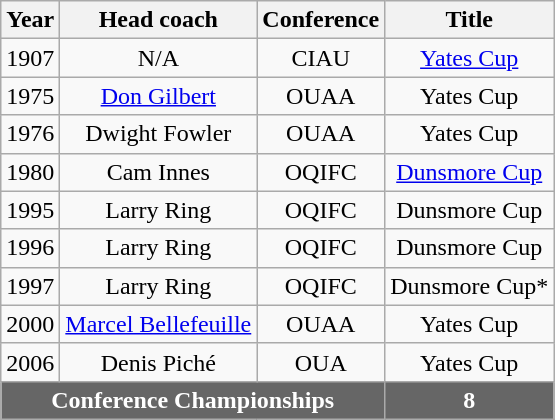<table class="wikitable" style="text-align:center">
<tr>
<th>Year</th>
<th>Head coach</th>
<th>Conference</th>
<th>Title</th>
</tr>
<tr>
<td>1907</td>
<td>N/A</td>
<td>CIAU</td>
<td><a href='#'>Yates Cup</a></td>
</tr>
<tr>
<td>1975</td>
<td><a href='#'>Don Gilbert</a></td>
<td>OUAA</td>
<td>Yates Cup</td>
</tr>
<tr>
<td>1976</td>
<td>Dwight Fowler</td>
<td>OUAA</td>
<td>Yates Cup</td>
</tr>
<tr>
<td>1980</td>
<td>Cam Innes</td>
<td>OQIFC</td>
<td><a href='#'>Dunsmore Cup</a></td>
</tr>
<tr>
<td>1995</td>
<td>Larry Ring</td>
<td>OQIFC</td>
<td>Dunsmore Cup</td>
</tr>
<tr>
<td>1996</td>
<td>Larry Ring</td>
<td>OQIFC</td>
<td>Dunsmore Cup</td>
</tr>
<tr>
<td>1997</td>
<td>Larry Ring</td>
<td>OQIFC</td>
<td>Dunsmore Cup*</td>
</tr>
<tr>
<td>2000</td>
<td><a href='#'>Marcel Bellefeuille</a></td>
<td>OUAA</td>
<td>Yates Cup</td>
</tr>
<tr>
<td>2006</td>
<td>Denis Piché</td>
<td>OUA</td>
<td>Yates Cup</td>
</tr>
<tr style="background:#666666; color:white;">
<td colspan="3"><strong>Conference Championships</strong></td>
<td colspan="3"><strong>8</strong></td>
</tr>
</table>
